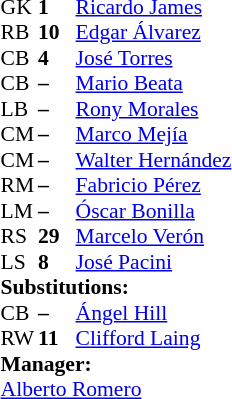<table style="font-size: 90%" cellspacing="0" cellpadding="0" align="center">
<tr>
<td colspan=4></td>
</tr>
<tr>
<th width="25"></th>
<th width="25"></th>
</tr>
<tr>
<td>GK</td>
<td><strong>1</strong></td>
<td> <a href='#'>Ricardo James</a></td>
</tr>
<tr>
<td>RB</td>
<td><strong>10</strong></td>
<td> <a href='#'>Edgar Álvarez</a></td>
</tr>
<tr>
<td>CB</td>
<td><strong>4</strong></td>
<td> <a href='#'>José Torres</a></td>
</tr>
<tr>
<td>CB</td>
<td><strong>–</strong></td>
<td> <a href='#'>Mario Beata</a></td>
</tr>
<tr>
<td>LB</td>
<td><strong>–</strong></td>
<td> <a href='#'>Rony Morales</a></td>
</tr>
<tr>
<td>CM</td>
<td><strong>–</strong></td>
<td> <a href='#'>Marco Mejía</a></td>
</tr>
<tr>
<td>CM</td>
<td><strong>–</strong></td>
<td> <a href='#'>Walter Hernández</a></td>
</tr>
<tr>
<td>RM</td>
<td><strong>–</strong></td>
<td> <a href='#'>Fabricio Pérez</a></td>
</tr>
<tr>
<td>LM</td>
<td><strong>–</strong></td>
<td> <a href='#'>Óscar Bonilla</a></td>
</tr>
<tr>
<td>RS</td>
<td><strong>29</strong></td>
<td> <a href='#'>Marcelo Verón</a></td>
</tr>
<tr>
<td>LS</td>
<td><strong>8</strong></td>
<td> <a href='#'>José Pacini</a></td>
</tr>
<tr>
<td colspan=3><strong>Substitutions:</strong></td>
</tr>
<tr>
<td>CB</td>
<td><strong>–</strong></td>
<td> <a href='#'>Ángel Hill</a></td>
<td></td>
<td></td>
</tr>
<tr>
<td>RW</td>
<td><strong>11</strong></td>
<td> <a href='#'>Clifford Laing</a></td>
<td></td>
<td></td>
</tr>
<tr>
<td colspan=3><strong>Manager:</strong></td>
</tr>
<tr>
<td colspan=3> <a href='#'>Alberto Romero</a></td>
</tr>
</table>
